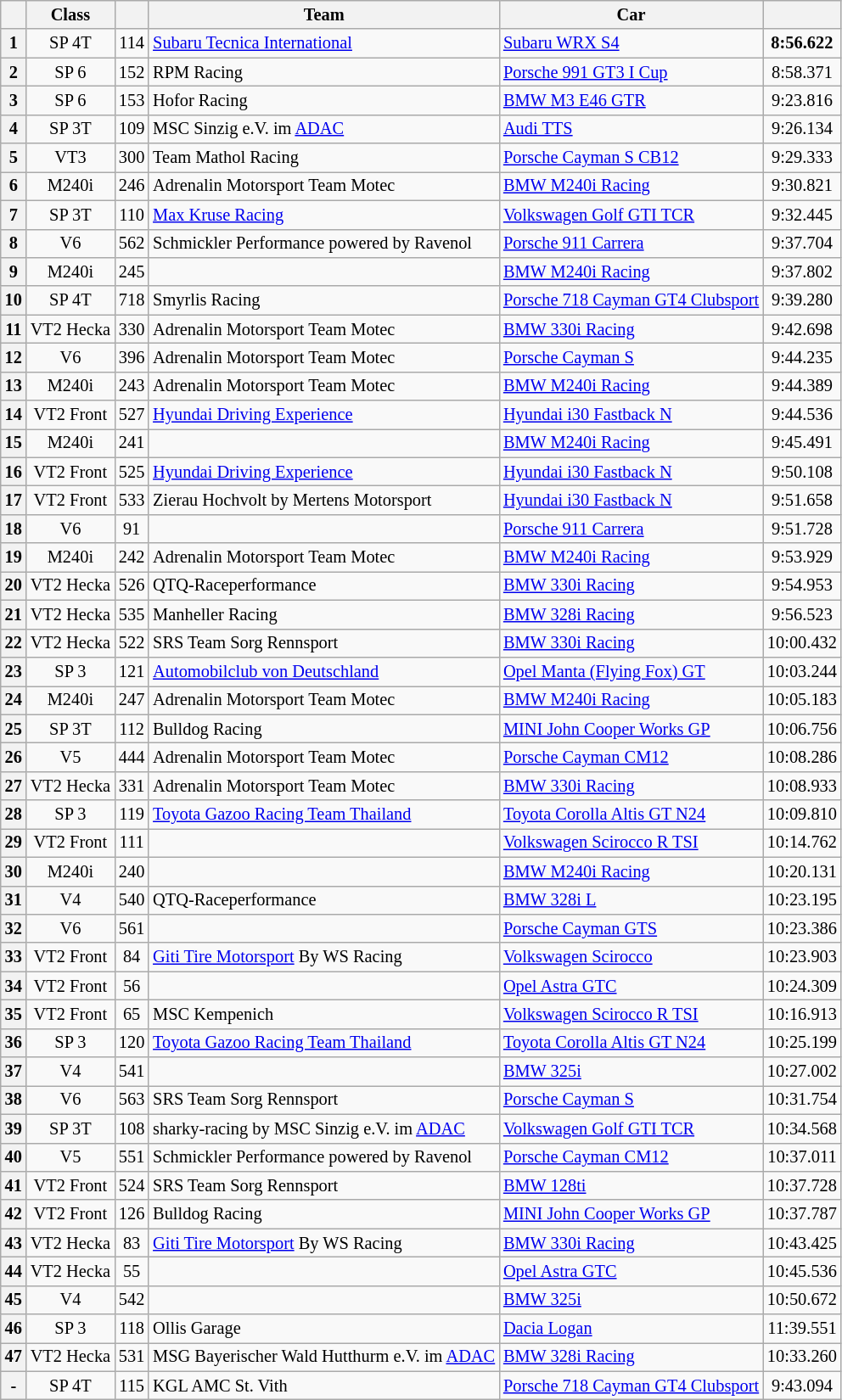<table class="wikitable" style="font-size: 85%;">
<tr>
<th scope="col"></th>
<th scope="col">Class</th>
<th scope="col"></th>
<th scope="col">Team</th>
<th scope="col">Car</th>
<th scope="col"></th>
</tr>
<tr>
<th>1</th>
<td align="center">SP 4T</td>
<td align="center">114</td>
<td> <a href='#'>Subaru Tecnica International</a></td>
<td><a href='#'>Subaru WRX S4</a></td>
<td align="center"><strong>8:56.622</strong></td>
</tr>
<tr>
<th>2</th>
<td align="center">SP 6</td>
<td align="center">152</td>
<td> RPM Racing</td>
<td><a href='#'>Porsche 991 GT3 I Cup</a></td>
<td align="center">8:58.371</td>
</tr>
<tr>
<th>3</th>
<td align="center">SP 6</td>
<td align="center">153</td>
<td> Hofor Racing</td>
<td><a href='#'>BMW M3 E46 GTR</a></td>
<td align="center">9:23.816</td>
</tr>
<tr>
<th>4</th>
<td align="center">SP 3T</td>
<td align="center">109</td>
<td> MSC Sinzig e.V. im <a href='#'>ADAC</a></td>
<td><a href='#'>Audi TTS</a></td>
<td align="center">9:26.134</td>
</tr>
<tr>
<th>5</th>
<td align="center">VT3</td>
<td align="center">300</td>
<td> Team Mathol Racing</td>
<td><a href='#'>Porsche Cayman S CB12</a></td>
<td align="center">9:29.333</td>
</tr>
<tr>
<th>6</th>
<td align="center">M240i</td>
<td align="center">246</td>
<td> Adrenalin Motorsport Team Motec</td>
<td><a href='#'>BMW M240i Racing</a></td>
<td align="center">9:30.821</td>
</tr>
<tr>
<th>7</th>
<td align="center">SP 3T</td>
<td align="center">110</td>
<td> <a href='#'>Max Kruse Racing</a></td>
<td><a href='#'>Volkswagen Golf GTI TCR</a></td>
<td align="center">9:32.445</td>
</tr>
<tr>
<th>8</th>
<td align="center">V6</td>
<td align="center">562</td>
<td> Schmickler Performance powered by Ravenol</td>
<td><a href='#'>Porsche 911 Carrera</a></td>
<td align="center">9:37.704</td>
</tr>
<tr>
<th>9</th>
<td align="center">M240i</td>
<td align="center">245</td>
<td></td>
<td><a href='#'>BMW M240i Racing</a></td>
<td align="center">9:37.802</td>
</tr>
<tr>
<th>10</th>
<td align="center">SP 4T</td>
<td align="center">718</td>
<td> Smyrlis Racing</td>
<td><a href='#'>Porsche 718 Cayman GT4 Clubsport</a></td>
<td align="center">9:39.280</td>
</tr>
<tr>
<th>11</th>
<td align="center">VT2 Hecka</td>
<td align="center">330</td>
<td> Adrenalin Motorsport Team Motec</td>
<td><a href='#'>BMW 330i Racing</a></td>
<td align="center">9:42.698</td>
</tr>
<tr>
<th>12</th>
<td align="center">V6</td>
<td align="center">396</td>
<td> Adrenalin Motorsport Team Motec</td>
<td><a href='#'>Porsche Cayman S</a></td>
<td align="center">9:44.235</td>
</tr>
<tr>
<th>13</th>
<td align="center">M240i</td>
<td align="center">243</td>
<td> Adrenalin Motorsport Team Motec</td>
<td><a href='#'>BMW M240i Racing</a></td>
<td align="center">9:44.389</td>
</tr>
<tr>
<th>14</th>
<td align="center">VT2 Front</td>
<td align="center">527</td>
<td> <a href='#'>Hyundai Driving Experience</a></td>
<td><a href='#'>Hyundai i30 Fastback N</a></td>
<td align="center">9:44.536</td>
</tr>
<tr>
<th>15</th>
<td align="center">M240i</td>
<td align="center">241</td>
<td></td>
<td><a href='#'>BMW M240i Racing</a></td>
<td align="center">9:45.491</td>
</tr>
<tr>
<th>16</th>
<td align="center">VT2 Front</td>
<td align="center">525</td>
<td> <a href='#'>Hyundai Driving Experience</a></td>
<td><a href='#'>Hyundai i30 Fastback N</a></td>
<td align="center">9:50.108</td>
</tr>
<tr>
<th>17</th>
<td align="center">VT2 Front</td>
<td align="center">533</td>
<td> Zierau Hochvolt by Mertens Motorsport</td>
<td><a href='#'>Hyundai i30 Fastback N</a></td>
<td align="center">9:51.658</td>
</tr>
<tr>
<th>18</th>
<td align="center">V6</td>
<td align="center">91</td>
<td></td>
<td><a href='#'>Porsche 911 Carrera</a></td>
<td align="center">9:51.728</td>
</tr>
<tr>
<th>19</th>
<td align="center">M240i</td>
<td align="center">242</td>
<td> Adrenalin Motorsport Team Motec</td>
<td><a href='#'>BMW M240i Racing</a></td>
<td align="center">9:53.929</td>
</tr>
<tr>
<th>20</th>
<td align="center">VT2 Hecka</td>
<td align="center">526</td>
<td> QTQ-Raceperformance</td>
<td><a href='#'>BMW 330i Racing</a></td>
<td align="center">9:54.953</td>
</tr>
<tr>
<th>21</th>
<td align="center">VT2 Hecka</td>
<td align="center">535</td>
<td> Manheller Racing</td>
<td><a href='#'>BMW 328i Racing</a></td>
<td align="center">9:56.523</td>
</tr>
<tr>
<th>22</th>
<td align="center">VT2 Hecka</td>
<td align="center">522</td>
<td> SRS Team Sorg Rennsport</td>
<td><a href='#'>BMW 330i Racing</a></td>
<td align="center">10:00.432</td>
</tr>
<tr>
<th>23</th>
<td align="center">SP 3</td>
<td align="center">121</td>
<td> <a href='#'>Automobilclub von Deutschland</a></td>
<td><a href='#'>Opel Manta (Flying Fox) GT</a></td>
<td align="center">10:03.244</td>
</tr>
<tr>
<th>24</th>
<td align="center">M240i</td>
<td align="center">247</td>
<td> Adrenalin Motorsport Team Motec</td>
<td><a href='#'>BMW M240i Racing</a></td>
<td align="center">10:05.183</td>
</tr>
<tr>
<th>25</th>
<td align="center">SP 3T</td>
<td align="center">112</td>
<td> Bulldog Racing</td>
<td><a href='#'>MINI John Cooper Works GP</a></td>
<td align="center">10:06.756</td>
</tr>
<tr>
<th>26</th>
<td align="center">V5</td>
<td align="center">444</td>
<td> Adrenalin Motorsport Team Motec</td>
<td><a href='#'>Porsche Cayman CM12</a></td>
<td align="center">10:08.286</td>
</tr>
<tr>
<th>27</th>
<td align="center">VT2 Hecka</td>
<td align="center">331</td>
<td> Adrenalin Motorsport Team Motec</td>
<td><a href='#'>BMW 330i Racing</a></td>
<td align="center">10:08.933</td>
</tr>
<tr>
<th>28</th>
<td align="center">SP 3</td>
<td align="center">119</td>
<td> <a href='#'>Toyota Gazoo Racing Team Thailand</a></td>
<td><a href='#'>Toyota Corolla Altis GT N24</a></td>
<td align="center">10:09.810</td>
</tr>
<tr>
<th>29</th>
<td align="center">VT2 Front</td>
<td align="center">111</td>
<td></td>
<td><a href='#'>Volkswagen Scirocco R TSI</a></td>
<td align="center">10:14.762</td>
</tr>
<tr>
<th>30</th>
<td align="center">M240i</td>
<td align="center">240</td>
<td></td>
<td><a href='#'>BMW M240i Racing</a></td>
<td align="center">10:20.131</td>
</tr>
<tr>
<th>31</th>
<td align="center">V4</td>
<td align="center">540</td>
<td> QTQ-Raceperformance</td>
<td><a href='#'>BMW 328i L</a></td>
<td align="center">10:23.195</td>
</tr>
<tr>
<th>32</th>
<td align="center">V6</td>
<td align="center">561</td>
<td></td>
<td><a href='#'>Porsche Cayman GTS</a></td>
<td align="center">10:23.386</td>
</tr>
<tr>
<th>33</th>
<td align="center">VT2 Front</td>
<td align="center">84</td>
<td> <a href='#'>Giti Tire Motorsport</a> By WS Racing</td>
<td><a href='#'>Volkswagen Scirocco</a></td>
<td align="center">10:23.903</td>
</tr>
<tr>
<th>34</th>
<td align="center">VT2 Front</td>
<td align="center">56</td>
<td></td>
<td><a href='#'>Opel Astra GTC</a></td>
<td align="center">10:24.309</td>
</tr>
<tr>
<th>35</th>
<td align="center">VT2 Front</td>
<td align="center">65</td>
<td> MSC Kempenich</td>
<td><a href='#'>Volkswagen Scirocco R TSI</a></td>
<td align="center">10:16.913</td>
</tr>
<tr>
<th>36</th>
<td align="center">SP 3</td>
<td align="center">120</td>
<td> <a href='#'>Toyota Gazoo Racing Team Thailand</a></td>
<td><a href='#'>Toyota Corolla Altis GT N24</a></td>
<td align="center">10:25.199</td>
</tr>
<tr>
<th>37</th>
<td align="center">V4</td>
<td align="center">541</td>
<td></td>
<td><a href='#'>BMW 325i</a></td>
<td align="center">10:27.002</td>
</tr>
<tr>
<th>38</th>
<td align="center">V6</td>
<td align="center">563</td>
<td> SRS Team Sorg Rennsport</td>
<td><a href='#'>Porsche Cayman S</a></td>
<td align="center">10:31.754</td>
</tr>
<tr>
<th>39</th>
<td align="center">SP 3T</td>
<td align="center">108</td>
<td> sharky-racing by MSC Sinzig e.V. im <a href='#'>ADAC</a></td>
<td><a href='#'>Volkswagen Golf GTI TCR</a></td>
<td align="center">10:34.568</td>
</tr>
<tr>
<th>40</th>
<td align="center">V5</td>
<td align="center">551</td>
<td> Schmickler Performance powered by Ravenol</td>
<td><a href='#'>Porsche Cayman CM12</a></td>
<td align="center">10:37.011</td>
</tr>
<tr>
<th>41</th>
<td align="center">VT2 Front</td>
<td align="center">524</td>
<td> SRS Team Sorg Rennsport</td>
<td><a href='#'>BMW 128ti</a></td>
<td align="center">10:37.728</td>
</tr>
<tr>
<th>42</th>
<td align="center">VT2 Front</td>
<td align="center">126</td>
<td> Bulldog Racing</td>
<td><a href='#'>MINI John Cooper Works GP</a></td>
<td align="center">10:37.787</td>
</tr>
<tr>
<th>43</th>
<td align="center">VT2 Hecka</td>
<td align="center">83</td>
<td> <a href='#'>Giti Tire Motorsport</a> By WS Racing</td>
<td><a href='#'>BMW 330i Racing</a></td>
<td align="center">10:43.425</td>
</tr>
<tr>
<th>44</th>
<td align="center">VT2 Hecka</td>
<td align="center">55</td>
<td></td>
<td><a href='#'>Opel Astra GTC</a></td>
<td align="center">10:45.536</td>
</tr>
<tr>
<th>45</th>
<td align="center">V4</td>
<td align="center">542</td>
<td></td>
<td><a href='#'>BMW 325i</a></td>
<td align="center">10:50.672</td>
</tr>
<tr>
<th>46</th>
<td align="center">SP 3</td>
<td align="center">118</td>
<td> Ollis Garage</td>
<td><a href='#'>Dacia Logan</a></td>
<td align="center">11:39.551</td>
</tr>
<tr>
<th>47</th>
<td align="center">VT2 Hecka</td>
<td align="center">531</td>
<td> MSG Bayerischer Wald Hutthurm e.V. im <a href='#'>ADAC</a></td>
<td><a href='#'>BMW 328i Racing</a></td>
<td align="center">10:33.260</td>
</tr>
<tr>
<th>-</th>
<td align="center">SP 4T</td>
<td align="center">115</td>
<td> KGL AMC St. Vith</td>
<td><a href='#'>Porsche 718 Cayman GT4 Clubsport</a></td>
<td align="center">9:43.094</td>
</tr>
</table>
